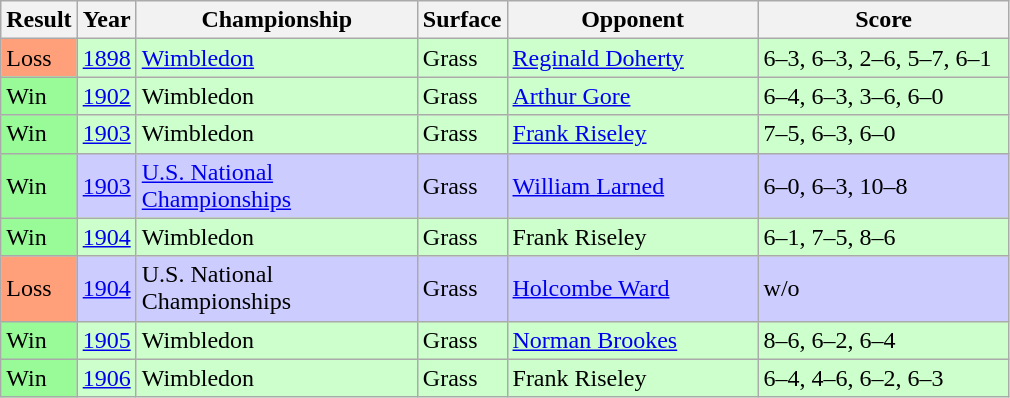<table class="sortable wikitable">
<tr>
<th style="width:40px">Result</th>
<th style="width:30px">Year</th>
<th style="width:180px">Championship</th>
<th style="width:50px">Surface</th>
<th style="width:160px">Opponent</th>
<th style="width:160px" class="unsortable">Score</th>
</tr>
<tr style="background:#cfc;">
<td style="background:#ffa07a;">Loss</td>
<td><a href='#'>1898</a></td>
<td><a href='#'>Wimbledon</a></td>
<td>Grass</td>
<td> <a href='#'>Reginald Doherty</a></td>
<td>6–3, 6–3, 2–6, 5–7, 6–1</td>
</tr>
<tr style="background:#cfc;">
<td style="background:#98fb98;">Win</td>
<td><a href='#'>1902</a></td>
<td>Wimbledon</td>
<td>Grass</td>
<td> <a href='#'>Arthur Gore</a></td>
<td>6–4, 6–3, 3–6, 6–0</td>
</tr>
<tr style="background:#cfc;">
<td style="background:#98fb98;">Win</td>
<td><a href='#'>1903</a></td>
<td>Wimbledon</td>
<td>Grass</td>
<td> <a href='#'>Frank Riseley</a></td>
<td>7–5, 6–3, 6–0</td>
</tr>
<tr style="background:#ccf;">
<td style="background:#98fb98;">Win</td>
<td><a href='#'>1903</a></td>
<td><a href='#'>U.S. National Championships</a></td>
<td>Grass</td>
<td> <a href='#'>William Larned</a></td>
<td>6–0, 6–3, 10–8</td>
</tr>
<tr style="background:#cfc;">
<td style="background:#98fb98;">Win</td>
<td><a href='#'>1904</a></td>
<td>Wimbledon</td>
<td>Grass</td>
<td> Frank Riseley</td>
<td>6–1, 7–5, 8–6</td>
</tr>
<tr style="background:#ccf;">
<td style="background:#ffa07a;">Loss</td>
<td><a href='#'>1904</a></td>
<td>U.S. National Championships</td>
<td>Grass</td>
<td> <a href='#'>Holcombe Ward</a></td>
<td>w/o</td>
</tr>
<tr style="background:#cfc;">
<td style="background:#98fb98;">Win</td>
<td><a href='#'>1905</a></td>
<td>Wimbledon</td>
<td>Grass</td>
<td> <a href='#'>Norman Brookes</a></td>
<td>8–6, 6–2, 6–4</td>
</tr>
<tr style="background:#cfc;">
<td style="background:#98fb98;">Win</td>
<td><a href='#'>1906</a></td>
<td>Wimbledon</td>
<td>Grass</td>
<td> Frank Riseley</td>
<td>6–4, 4–6, 6–2, 6–3</td>
</tr>
</table>
